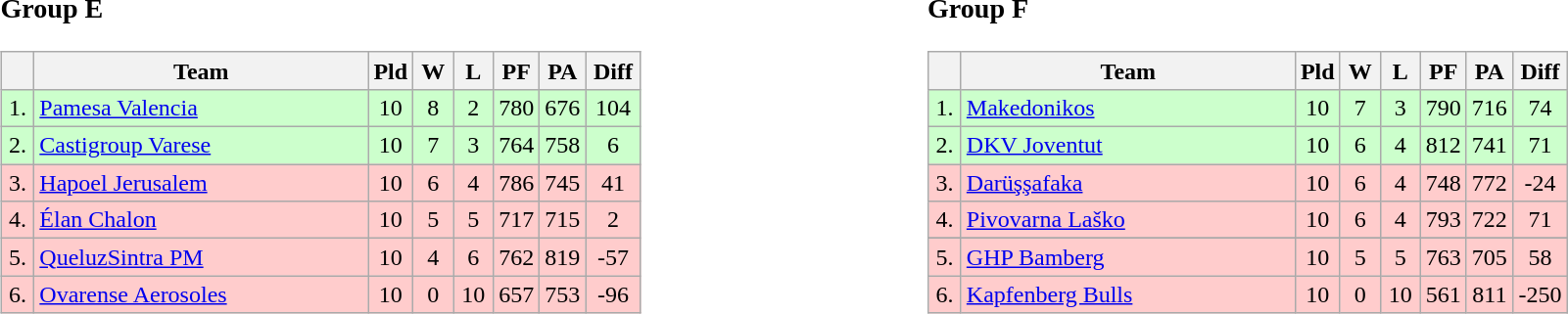<table>
<tr>
<td style="vertical-align:top; width:33%;"><br><h3>Group E</h3><table class=wikitable style="text-align:center">
<tr>
<th width=15></th>
<th width=220>Team</th>
<th width=20>Pld</th>
<th width=20>W</th>
<th width=20>L</th>
<th width=20>PF</th>
<th width=20>PA</th>
<th width=30>Diff</th>
</tr>
<tr style="background: #ccffcc;">
<td>1.</td>
<td align=left> <a href='#'>Pamesa Valencia</a></td>
<td>10</td>
<td>8</td>
<td>2</td>
<td>780</td>
<td>676</td>
<td>104</td>
</tr>
<tr style="background: #ccffcc;">
<td>2.</td>
<td align=left> <a href='#'>Castigroup Varese</a></td>
<td>10</td>
<td>7</td>
<td>3</td>
<td>764</td>
<td>758</td>
<td>6</td>
</tr>
<tr style="background: #ffcccc;">
<td>3.</td>
<td align=left> <a href='#'>Hapoel Jerusalem</a></td>
<td>10</td>
<td>6</td>
<td>4</td>
<td>786</td>
<td>745</td>
<td>41</td>
</tr>
<tr style="background: #ffcccc;">
<td>4.</td>
<td align=left> <a href='#'>Élan Chalon</a></td>
<td>10</td>
<td>5</td>
<td>5</td>
<td>717</td>
<td>715</td>
<td>2</td>
</tr>
<tr style="background: #ffcccc;">
<td>5.</td>
<td align=left> <a href='#'>QueluzSintra PM</a></td>
<td>10</td>
<td>4</td>
<td>6</td>
<td>762</td>
<td>819</td>
<td>-57</td>
</tr>
<tr style="background: #ffcccc;">
<td>6.</td>
<td align=left> <a href='#'>Ovarense Aerosoles</a></td>
<td>10</td>
<td>0</td>
<td>10</td>
<td>657</td>
<td>753</td>
<td>-96</td>
</tr>
</table>
</td>
<td style="vertical-align:top; width:33%;"><br><h3>Group F</h3><table class=wikitable style="text-align:center">
<tr>
<th width=15></th>
<th width=220>Team</th>
<th width=20>Pld</th>
<th width=20>W</th>
<th width=20>L</th>
<th width=20>PF</th>
<th width=20>PA</th>
<th width=30>Diff</th>
</tr>
<tr style="background: #ccffcc;">
<td>1.</td>
<td align=left> <a href='#'>Makedonikos</a></td>
<td>10</td>
<td>7</td>
<td>3</td>
<td>790</td>
<td>716</td>
<td>74</td>
</tr>
<tr style="background: #ccffcc;">
<td>2.</td>
<td align=left> <a href='#'>DKV Joventut</a></td>
<td>10</td>
<td>6</td>
<td>4</td>
<td>812</td>
<td>741</td>
<td>71</td>
</tr>
<tr style="background: #ffcccc;">
<td>3.</td>
<td align=left> <a href='#'>Darüşşafaka</a></td>
<td>10</td>
<td>6</td>
<td>4</td>
<td>748</td>
<td>772</td>
<td>-24</td>
</tr>
<tr style="background: #ffcccc;">
<td>4.</td>
<td align=left> <a href='#'>Pivovarna Laško</a></td>
<td>10</td>
<td>6</td>
<td>4</td>
<td>793</td>
<td>722</td>
<td>71</td>
</tr>
<tr style="background: #ffcccc;">
</tr>
<tr style="background: #ffcccc;">
<td>5.</td>
<td align=left> <a href='#'>GHP Bamberg</a></td>
<td>10</td>
<td>5</td>
<td>5</td>
<td>763</td>
<td>705</td>
<td>58</td>
</tr>
<tr style="background: #ffcccc;">
<td>6.</td>
<td align=left> <a href='#'>Kapfenberg Bulls</a></td>
<td>10</td>
<td>0</td>
<td>10</td>
<td>561</td>
<td>811</td>
<td>-250</td>
</tr>
</table>
</td>
</tr>
</table>
